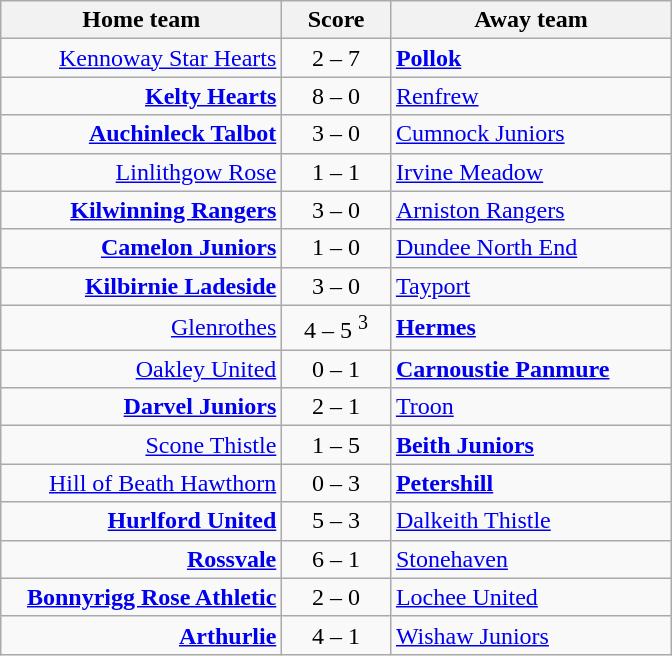<table class="wikitable" style="border-collapse: collapse;">
<tr>
<th align="right" width="180">Home team</th>
<th align="center" width="65"> Score </th>
<th align="left" width="180">Away team</th>
</tr>
<tr>
<td style="text-align: right;"><a href='#'>Kennoway Star Hearts</a></td>
<td style="text-align: center;">2 – 7</td>
<td style="text-align: left;"><strong><a href='#'>Pollok</a></strong></td>
</tr>
<tr>
<td style="text-align: right;"><strong><a href='#'>Kelty Hearts</a></strong></td>
<td style="text-align: center;">8 – 0</td>
<td style="text-align: left;"><a href='#'>Renfrew</a></td>
</tr>
<tr>
<td style="text-align: right;"><strong><a href='#'>Auchinleck Talbot</a></strong></td>
<td style="text-align: center;">3 – 0</td>
<td style="text-align: left;"><a href='#'>Cumnock Juniors</a></td>
</tr>
<tr>
<td style="text-align: right;"><a href='#'>Linlithgow Rose</a></td>
<td style="text-align: center;">1 – 1</td>
<td style="text-align: left;"><a href='#'>Irvine Meadow</a></td>
</tr>
<tr>
<td style="text-align: right;"><strong><a href='#'>Kilwinning Rangers</a></strong></td>
<td style="text-align: center;">3 – 0</td>
<td style="text-align: left;"><a href='#'>Arniston Rangers</a></td>
</tr>
<tr>
<td style="text-align: right;"><strong><a href='#'>Camelon Juniors</a></strong></td>
<td style="text-align: center;">1 – 0</td>
<td style="text-align: left;"><a href='#'>Dundee North End</a></td>
</tr>
<tr>
<td style="text-align: right;"><strong><a href='#'>Kilbirnie Ladeside</a></strong></td>
<td style="text-align: center;">3 – 0</td>
<td style="text-align: left;"><a href='#'>Tayport</a></td>
</tr>
<tr>
<td style="text-align: right;"><a href='#'>Glenrothes</a></td>
<td style="text-align: center;">4 – 5 <sup>3</sup></td>
<td style="text-align: left;"><strong><a href='#'>Hermes</a></strong></td>
</tr>
<tr>
<td style="text-align: right;"><a href='#'>Oakley United</a></td>
<td style="text-align: center;">0 – 1</td>
<td style="text-align: left;"><strong><a href='#'>Carnoustie Panmure</a></strong></td>
</tr>
<tr>
<td style="text-align: right;"><strong><a href='#'>Darvel Juniors</a></strong></td>
<td style="text-align: center;">2 – 1</td>
<td style="text-align: left;"><a href='#'>Troon</a></td>
</tr>
<tr>
<td style="text-align: right;"><a href='#'>Scone Thistle</a></td>
<td style="text-align: center;">1 – 5</td>
<td style="text-align: left;"><strong><a href='#'>Beith Juniors</a></strong></td>
</tr>
<tr>
<td style="text-align: right;"><a href='#'>Hill of Beath Hawthorn</a></td>
<td style="text-align: center;">0 – 3</td>
<td style="text-align: left;"><strong><a href='#'>Petershill</a></strong></td>
</tr>
<tr>
<td style="text-align: right;"><strong><a href='#'>Hurlford United</a></strong></td>
<td style="text-align: center;">5 – 3</td>
<td style="text-align: left;"><a href='#'>Dalkeith Thistle</a></td>
</tr>
<tr>
<td style="text-align: right;"><strong><a href='#'>Rossvale</a></strong></td>
<td style="text-align: center;">6 – 1</td>
<td style="text-align: left;"><a href='#'>Stonehaven</a></td>
</tr>
<tr>
<td style="text-align: right;"><strong><a href='#'>Bonnyrigg Rose Athletic</a></strong></td>
<td style="text-align: center;">2 – 0</td>
<td style="text-align: left;"><a href='#'>Lochee United</a></td>
</tr>
<tr>
<td style="text-align: right;"><strong><a href='#'>Arthurlie</a></strong></td>
<td style="text-align: center;">4 – 1</td>
<td style="text-align: left;"><a href='#'>Wishaw Juniors</a></td>
</tr>
</table>
